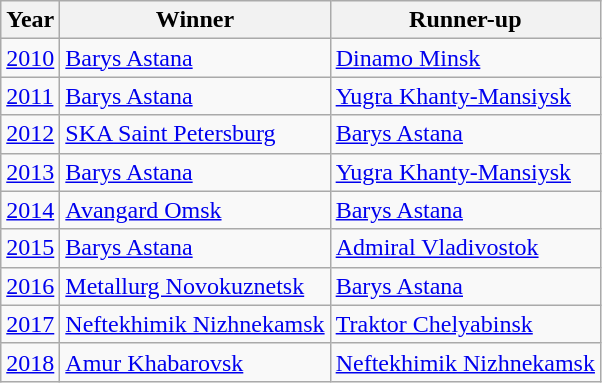<table class="wikitable">
<tr>
<th>Year</th>
<th>Winner</th>
<th>Runner-up</th>
</tr>
<tr>
<td><a href='#'>2010</a></td>
<td> <a href='#'>Barys Astana</a></td>
<td> <a href='#'>Dinamo Minsk</a></td>
</tr>
<tr>
<td><a href='#'>2011</a></td>
<td> <a href='#'>Barys Astana</a></td>
<td> <a href='#'>Yugra Khanty-Mansiysk</a></td>
</tr>
<tr>
<td><a href='#'>2012</a></td>
<td> <a href='#'>SKA Saint Petersburg</a></td>
<td> <a href='#'>Barys Astana</a></td>
</tr>
<tr>
<td><a href='#'>2013</a></td>
<td> <a href='#'>Barys Astana</a></td>
<td> <a href='#'>Yugra Khanty-Mansiysk</a></td>
</tr>
<tr>
<td><a href='#'>2014</a></td>
<td> <a href='#'>Avangard Omsk</a></td>
<td> <a href='#'>Barys Astana</a></td>
</tr>
<tr>
<td><a href='#'>2015</a></td>
<td> <a href='#'>Barys Astana</a></td>
<td> <a href='#'>Admiral Vladivostok</a></td>
</tr>
<tr>
<td><a href='#'>2016</a></td>
<td> <a href='#'>Metallurg Novokuznetsk</a></td>
<td> <a href='#'>Barys Astana</a></td>
</tr>
<tr>
<td><a href='#'>2017</a></td>
<td> <a href='#'>Neftekhimik Nizhnekamsk</a></td>
<td> <a href='#'>Traktor Chelyabinsk</a></td>
</tr>
<tr>
<td><a href='#'>2018</a></td>
<td> <a href='#'>Amur Khabarovsk</a></td>
<td> <a href='#'>Neftekhimik Nizhnekamsk</a></td>
</tr>
</table>
